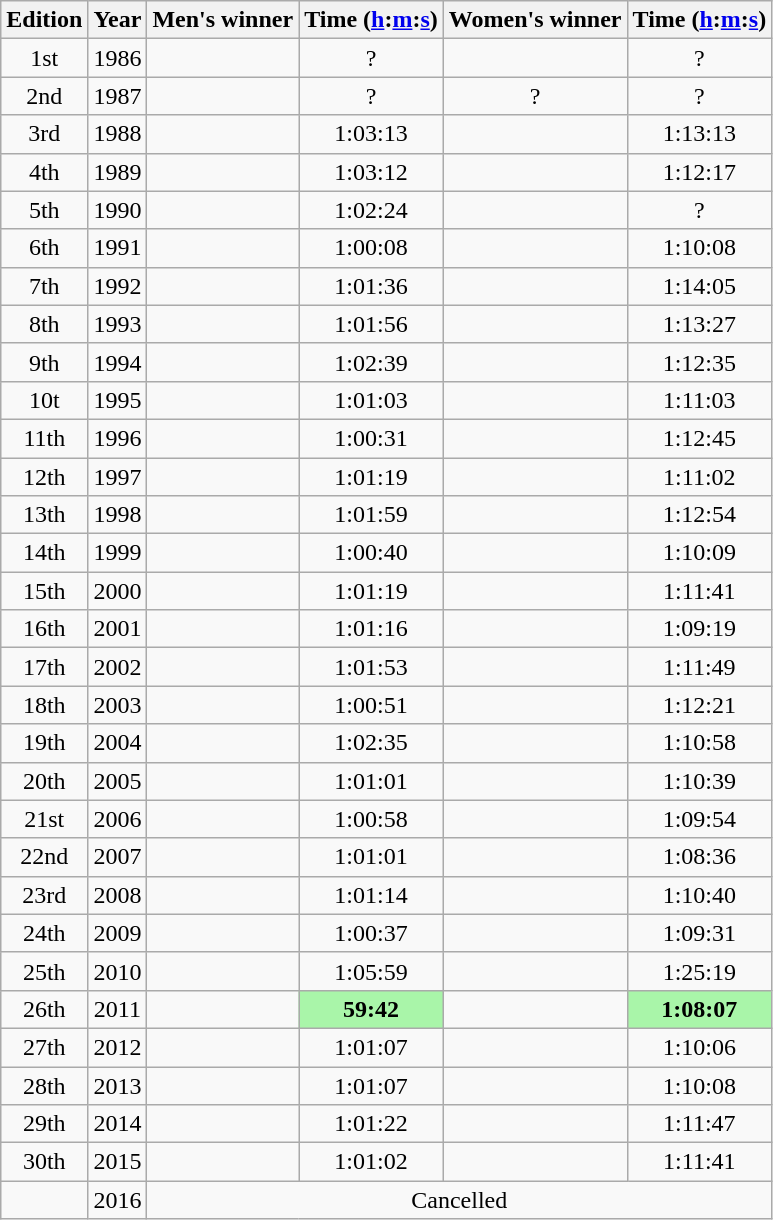<table class="wikitable sortable" style="text-align:center">
<tr>
<th class=unsortable>Edition</th>
<th>Year</th>
<th class=unsortable>Men's winner</th>
<th>Time (<a href='#'>h</a>:<a href='#'>m</a>:<a href='#'>s</a>)</th>
<th class=unsortable>Women's winner</th>
<th>Time (<a href='#'>h</a>:<a href='#'>m</a>:<a href='#'>s</a>)</th>
</tr>
<tr>
<td>1st</td>
<td>1986</td>
<td align=left></td>
<td>?</td>
<td align=left></td>
<td>?</td>
</tr>
<tr>
<td>2nd</td>
<td>1987</td>
<td align=left></td>
<td>?</td>
<td>?</td>
<td>?</td>
</tr>
<tr>
<td>3rd</td>
<td>1988</td>
<td align=left></td>
<td>1:03:13</td>
<td align=left></td>
<td>1:13:13</td>
</tr>
<tr>
<td>4th</td>
<td>1989</td>
<td align=left></td>
<td>1:03:12</td>
<td align=left></td>
<td>1:12:17</td>
</tr>
<tr>
<td>5th</td>
<td>1990</td>
<td align=left><br></td>
<td>1:02:24</td>
<td align=left></td>
<td>?</td>
</tr>
<tr>
<td>6th</td>
<td>1991</td>
<td align=left></td>
<td>1:00:08</td>
<td align=left></td>
<td>1:10:08</td>
</tr>
<tr>
<td>7th</td>
<td>1992</td>
<td align=left></td>
<td>1:01:36</td>
<td align=left></td>
<td>1:14:05</td>
</tr>
<tr>
<td>8th</td>
<td>1993</td>
<td align=left></td>
<td>1:01:56</td>
<td align=left></td>
<td>1:13:27</td>
</tr>
<tr>
<td>9th</td>
<td>1994</td>
<td align=left></td>
<td>1:02:39</td>
<td align=left></td>
<td>1:12:35</td>
</tr>
<tr>
<td>10t</td>
<td>1995</td>
<td align=left></td>
<td>1:01:03</td>
<td align=left></td>
<td>1:11:03</td>
</tr>
<tr>
<td>11th</td>
<td>1996</td>
<td align=left></td>
<td>1:00:31</td>
<td align=left></td>
<td>1:12:45</td>
</tr>
<tr>
<td>12th</td>
<td>1997</td>
<td align=left></td>
<td>1:01:19</td>
<td align=left></td>
<td>1:11:02</td>
</tr>
<tr>
<td>13th</td>
<td>1998</td>
<td align=left></td>
<td>1:01:59</td>
<td align=left></td>
<td>1:12:54</td>
</tr>
<tr>
<td>14th</td>
<td>1999</td>
<td align=left></td>
<td>1:00:40</td>
<td align=left></td>
<td>1:10:09</td>
</tr>
<tr>
<td>15th</td>
<td>2000</td>
<td align=left></td>
<td>1:01:19</td>
<td align=left></td>
<td>1:11:41</td>
</tr>
<tr>
<td>16th</td>
<td>2001</td>
<td align=left></td>
<td>1:01:16</td>
<td align=left></td>
<td>1:09:19</td>
</tr>
<tr>
<td>17th</td>
<td>2002</td>
<td align=left></td>
<td>1:01:53</td>
<td align=left></td>
<td>1:11:49</td>
</tr>
<tr>
<td>18th</td>
<td>2003</td>
<td align=left></td>
<td>1:00:51</td>
<td align=left></td>
<td>1:12:21</td>
</tr>
<tr>
<td>19th</td>
<td>2004</td>
<td align=left></td>
<td>1:02:35</td>
<td align=left></td>
<td>1:10:58</td>
</tr>
<tr>
<td>20th</td>
<td>2005</td>
<td align=left></td>
<td>1:01:01</td>
<td align=left></td>
<td>1:10:39</td>
</tr>
<tr>
<td>21st</td>
<td>2006</td>
<td align=left></td>
<td>1:00:58</td>
<td align=left></td>
<td>1:09:54</td>
</tr>
<tr>
<td>22nd</td>
<td>2007</td>
<td align=left></td>
<td>1:01:01</td>
<td align=left></td>
<td>1:08:36</td>
</tr>
<tr>
<td>23rd</td>
<td>2008</td>
<td align=left></td>
<td>1:01:14</td>
<td align=left></td>
<td>1:10:40</td>
</tr>
<tr>
<td>24th</td>
<td>2009</td>
<td align=left></td>
<td>1:00:37</td>
<td align=left></td>
<td>1:09:31</td>
</tr>
<tr>
<td>25th</td>
<td>2010</td>
<td align=left></td>
<td>1:05:59</td>
<td align=left></td>
<td>1:25:19</td>
</tr>
<tr>
<td>26th</td>
<td>2011</td>
<td align=left></td>
<td bgcolor=#A9F5A9><strong>59:42</strong></td>
<td align=left></td>
<td bgcolor=#A9F5A9><strong>1:08:07</strong></td>
</tr>
<tr>
<td>27th</td>
<td>2012</td>
<td align=left></td>
<td>1:01:07</td>
<td align=left></td>
<td>1:10:06</td>
</tr>
<tr>
<td>28th</td>
<td>2013</td>
<td align=left></td>
<td>1:01:07</td>
<td align=left></td>
<td>1:10:08</td>
</tr>
<tr>
<td>29th</td>
<td>2014</td>
<td align=left></td>
<td>1:01:22</td>
<td align=left></td>
<td>1:11:47</td>
</tr>
<tr>
<td>30th</td>
<td>2015</td>
<td align=left></td>
<td>1:01:02</td>
<td align=left></td>
<td>1:11:41</td>
</tr>
<tr>
<td></td>
<td>2016</td>
<td colspan="4">Cancelled</td>
</tr>
</table>
